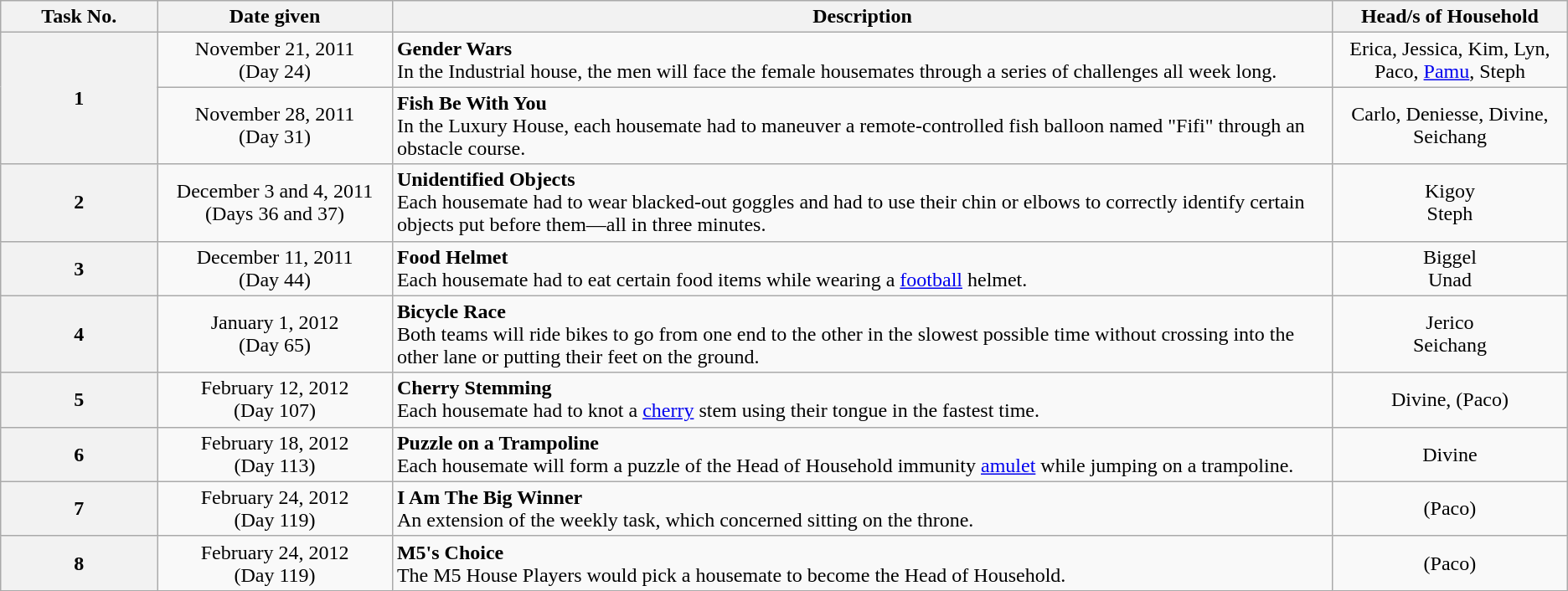<table class="wikitable">
<tr>
<th style="width: 10%;">Task No.</th>
<th style="width: 15%;">Date given</th>
<th style="width: 60%;">Description</th>
<th style="width: 15%;">Head/s of Household</th>
</tr>
<tr>
<th rowspan=2>1</th>
<td align="center">November 21, 2011 <br> (Day 24)</td>
<td><strong>Gender Wars</strong><br>In the Industrial house, the men will face the female housemates through a series of challenges all week long.</td>
<td align="center"><span>Erica, Jessica, Kim, Lyn, Paco, <a href='#'>Pamu</a>, Steph</span></td>
</tr>
<tr>
<td align="center">November 28, 2011 <br> (Day 31)</td>
<td><strong>Fish Be With You</strong><br>In the Luxury House, each housemate had to maneuver a remote-controlled fish balloon named "Fifi" through an obstacle course.</td>
<td align="center"><span>Carlo, Deniesse, Divine, Seichang</span></td>
</tr>
<tr>
<th>2</th>
<td align="center">December 3 and 4, 2011 <br> (Days 36 and 37)</td>
<td><strong>Unidentified Objects</strong><br>Each housemate had to wear blacked-out goggles and had to use their chin or elbows to correctly identify certain objects put before them—all in three minutes.</td>
<td align="center"><span>Kigoy</span> <br> <span>Steph</span></td>
</tr>
<tr>
<th>3</th>
<td align="center">December 11, 2011 <br> (Day 44)</td>
<td><strong>Food Helmet</strong><br>Each housemate had to eat certain food items while wearing a <a href='#'>football</a> helmet.</td>
<td align="center"><span>Biggel</span> <br> <span>Unad</span></td>
</tr>
<tr>
<th>4</th>
<td align="center">January 1, 2012 <br> (Day 65)</td>
<td><strong>Bicycle Race</strong><br>Both teams will ride bikes to go from one end to the other in the slowest possible time without crossing into the other lane or putting their feet on the ground.</td>
<td align="center"><span>Jerico</span> <br> <span>Seichang</span></td>
</tr>
<tr>
<th>5</th>
<td align="center">February 12, 2012 <br> (Day 107)</td>
<td><strong>Cherry Stemming</strong><br>Each housemate had to knot a <a href='#'>cherry</a> stem using their tongue in the fastest time.</td>
<td align="center">Divine, (Paco)</td>
</tr>
<tr>
<th>6</th>
<td align="center">February 18, 2012 <br> (Day 113)</td>
<td><strong>Puzzle on a Trampoline</strong><br>Each housemate will form a puzzle of the Head of Household immunity <a href='#'>amulet</a> while jumping on a trampoline.</td>
<td align="center">Divine</td>
</tr>
<tr>
<th>7</th>
<td align="center">February 24, 2012 <br> (Day 119)</td>
<td><strong>I Am The Big Winner</strong><br>An extension of the weekly task, which concerned sitting on the throne.</td>
<td align="center">(Paco)</td>
</tr>
<tr>
<th>8</th>
<td align="center">February 24, 2012 <br> (Day 119)</td>
<td><strong>M5's Choice</strong><br>The M5 House Players would pick a housemate to become the Head of Household.</td>
<td align="center">(Paco)</td>
</tr>
</table>
